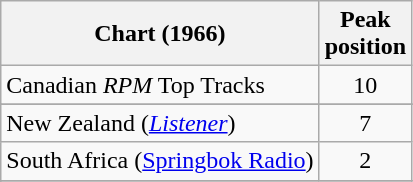<table class="wikitable sortable">
<tr>
<th align="left">Chart (1966)</th>
<th style="text-align:center;">Peak<br>position</th>
</tr>
<tr>
<td align="left">Canadian <em>RPM</em> Top Tracks</td>
<td style="text-align:center;">10</td>
</tr>
<tr>
</tr>
<tr>
</tr>
<tr>
<td>New Zealand (<em><a href='#'>Listener</a></em>)</td>
<td style="text-align:center;">7</td>
</tr>
<tr>
<td>South Africa (<a href='#'>Springbok Radio</a>)</td>
<td align="center">2</td>
</tr>
<tr>
</tr>
<tr>
</tr>
<tr>
</tr>
<tr>
</tr>
</table>
